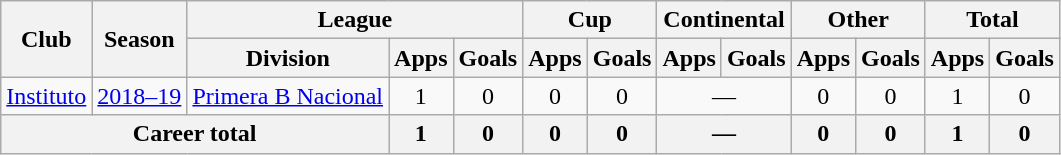<table class="wikitable" style="text-align:center">
<tr>
<th rowspan="2">Club</th>
<th rowspan="2">Season</th>
<th colspan="3">League</th>
<th colspan="2">Cup</th>
<th colspan="2">Continental</th>
<th colspan="2">Other</th>
<th colspan="2">Total</th>
</tr>
<tr>
<th>Division</th>
<th>Apps</th>
<th>Goals</th>
<th>Apps</th>
<th>Goals</th>
<th>Apps</th>
<th>Goals</th>
<th>Apps</th>
<th>Goals</th>
<th>Apps</th>
<th>Goals</th>
</tr>
<tr>
<td rowspan="1"><a href='#'>Instituto</a></td>
<td><a href='#'>2018–19</a></td>
<td rowspan="1"><a href='#'>Primera B Nacional</a></td>
<td>1</td>
<td>0</td>
<td>0</td>
<td>0</td>
<td colspan="2">—</td>
<td>0</td>
<td>0</td>
<td>1</td>
<td>0</td>
</tr>
<tr>
<th colspan="3">Career total</th>
<th>1</th>
<th>0</th>
<th>0</th>
<th>0</th>
<th colspan="2">—</th>
<th>0</th>
<th>0</th>
<th>1</th>
<th>0</th>
</tr>
</table>
